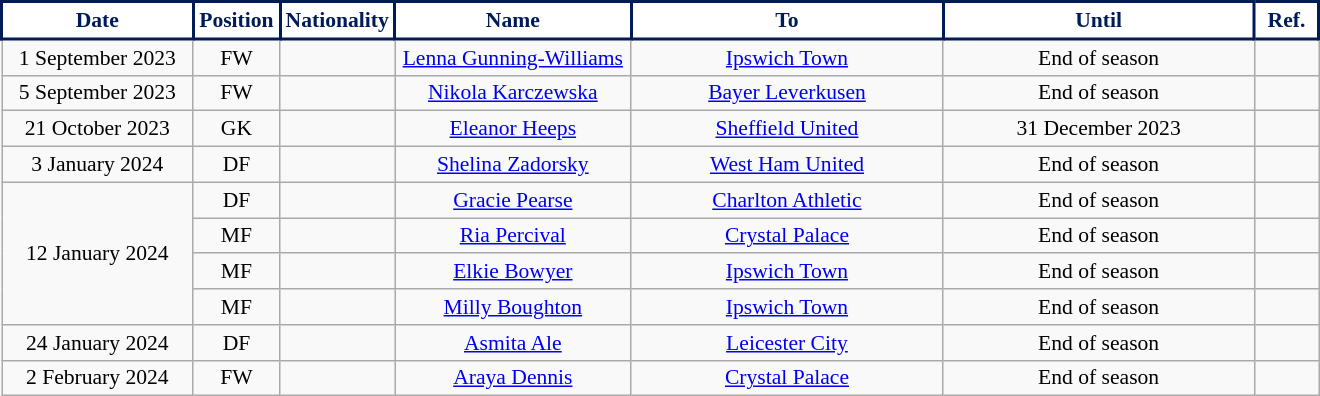<table class="wikitable" style="text-align:center; font-size:90%; ">
<tr>
<th style="background:#fff;color:#001C58;border:2px solid #001C58; width:120px;">Date</th>
<th style="background:#fff;color:#001C58;border:2px solid #001C58; width:50px;">Position</th>
<th style="background:#fff;color:#001C58;border:2px solid #001C58; width:50px;">Nationality</th>
<th style="background:#fff;color:#001C58;border:2px solid #001C58; width:150px;">Name</th>
<th style="background:#fff;color:#001C58;border:2px solid #001C58; width:200px;">To</th>
<th style="background:#fff;color:#001C58;border:2px solid #001C58; width:200px;">Until</th>
<th style="background:#fff;color:#001C58;border:2px solid #001C58; width:35px;">Ref.</th>
</tr>
<tr>
<td>1 September 2023</td>
<td>FW</td>
<td></td>
<td><a href='#'>Lenna Gunning-Williams</a></td>
<td> <a href='#'>Ipswich Town</a></td>
<td>End of season</td>
<td></td>
</tr>
<tr>
<td>5 September 2023</td>
<td>FW</td>
<td></td>
<td><a href='#'>Nikola Karczewska</a></td>
<td> <a href='#'>Bayer Leverkusen</a></td>
<td>End of season</td>
<td></td>
</tr>
<tr>
<td>21 October 2023</td>
<td>GK</td>
<td></td>
<td><a href='#'>Eleanor Heeps</a></td>
<td> <a href='#'>Sheffield United</a></td>
<td>31 December 2023</td>
<td></td>
</tr>
<tr>
<td>3 January 2024</td>
<td>DF</td>
<td></td>
<td><a href='#'>Shelina Zadorsky</a></td>
<td> <a href='#'>West Ham United</a></td>
<td>End of season</td>
<td></td>
</tr>
<tr>
<td rowspan="4">12 January 2024</td>
<td>DF</td>
<td></td>
<td><a href='#'>Gracie Pearse</a></td>
<td> <a href='#'>Charlton Athletic</a></td>
<td>End of season</td>
<td></td>
</tr>
<tr>
<td>MF</td>
<td></td>
<td><a href='#'>Ria Percival</a></td>
<td> <a href='#'>Crystal Palace</a></td>
<td>End of season</td>
<td></td>
</tr>
<tr>
<td>MF</td>
<td></td>
<td><a href='#'>Elkie Bowyer</a></td>
<td> <a href='#'>Ipswich Town</a></td>
<td>End of season</td>
<td></td>
</tr>
<tr>
<td>MF</td>
<td></td>
<td><a href='#'>Milly Boughton</a></td>
<td> <a href='#'>Ipswich Town</a></td>
<td>End of season</td>
<td></td>
</tr>
<tr>
<td>24 January 2024</td>
<td>DF</td>
<td></td>
<td><a href='#'>Asmita Ale</a></td>
<td> <a href='#'>Leicester City</a></td>
<td>End of season</td>
<td></td>
</tr>
<tr>
<td>2 February 2024</td>
<td>FW</td>
<td></td>
<td><a href='#'>Araya Dennis</a></td>
<td> <a href='#'>Crystal Palace</a></td>
<td>End of season</td>
<td></td>
</tr>
</table>
